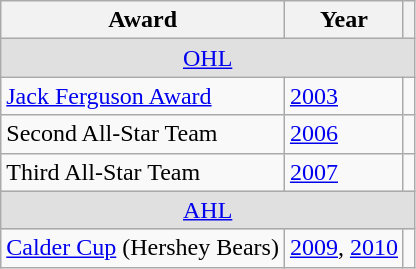<table class="wikitable">
<tr>
<th>Award</th>
<th>Year</th>
<th></th>
</tr>
<tr ALIGN="center" bgcolor="#e0e0e0">
<td colspan="3"><a href='#'>OHL</a></td>
</tr>
<tr>
<td><a href='#'>Jack Ferguson Award</a></td>
<td><a href='#'>2003</a></td>
<td></td>
</tr>
<tr>
<td>Second All-Star Team</td>
<td><a href='#'>2006</a></td>
<td></td>
</tr>
<tr>
<td>Third All-Star Team</td>
<td><a href='#'>2007</a></td>
<td></td>
</tr>
<tr ALIGN="center" bgcolor="#e0e0e0">
<td colspan="3"><a href='#'>AHL</a></td>
</tr>
<tr>
<td><a href='#'>Calder Cup</a> (Hershey Bears)</td>
<td><a href='#'>2009</a>, <a href='#'>2010</a></td>
<td></td>
</tr>
</table>
